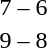<table style="text-align:center">
<tr>
<th width=200></th>
<th width=100></th>
<th width=200></th>
</tr>
<tr>
<td align=right><strong></strong></td>
<td>7 – 6</td>
<td align=left></td>
</tr>
<tr>
<td align=right><strong></strong></td>
<td>9 – 8</td>
<td align=left></td>
</tr>
</table>
